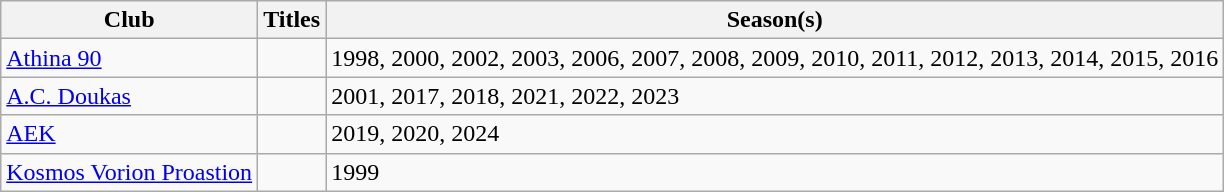<table class="wikitable">
<tr>
<th>Club</th>
<th>Titles</th>
<th>Season(s)</th>
</tr>
<tr>
<td><a href='#'>Athina 90</a></td>
<td></td>
<td>1998, 2000, 2002, 2003, 2006, 2007, 2008, 2009, 2010, 2011, 2012, 2013, 2014, 2015, 2016</td>
</tr>
<tr>
<td><a href='#'>A.C. Doukas</a></td>
<td></td>
<td>2001, 2017, 2018, 2021, 2022, 2023</td>
</tr>
<tr>
<td><a href='#'>ΑΕΚ</a></td>
<td></td>
<td>2019, 2020, 2024</td>
</tr>
<tr>
<td><a href='#'>Kosmos Vorion Proastion</a></td>
<td></td>
<td>1999</td>
</tr>
</table>
